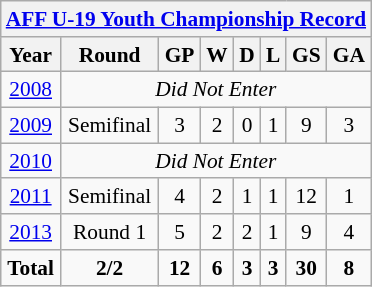<table class="wikitable" style="text-align: center;font-size:89%;">
<tr>
<th colspan=8><a href='#'>AFF U-19 Youth Championship Record</a></th>
</tr>
<tr>
<th>Year</th>
<th>Round</th>
<th>GP</th>
<th>W</th>
<th>D</th>
<th>L</th>
<th>GS</th>
<th>GA</th>
</tr>
<tr>
<td> <a href='#'>2008</a></td>
<td colspan="7"><em>Did Not Enter</em></td>
</tr>
<tr>
<td> <a href='#'>2009</a></td>
<td>Semifinal</td>
<td>3</td>
<td>2</td>
<td>0</td>
<td>1</td>
<td>9</td>
<td>3</td>
</tr>
<tr>
<td> <a href='#'>2010</a></td>
<td colspan="7"><em>Did Not Enter</em></td>
</tr>
<tr>
<td> <a href='#'>2011</a></td>
<td>Semifinal</td>
<td>4</td>
<td>2</td>
<td>1</td>
<td>1</td>
<td>12</td>
<td>1</td>
</tr>
<tr>
<td> <a href='#'>2013</a></td>
<td>Round 1</td>
<td>5</td>
<td>2</td>
<td>2</td>
<td>1</td>
<td>9</td>
<td>4</td>
</tr>
<tr>
<td><strong>Total</strong></td>
<td><strong>2/2</strong></td>
<td><strong>12</strong></td>
<td><strong>6</strong></td>
<td><strong>3</strong></td>
<td><strong>3</strong></td>
<td><strong>30</strong></td>
<td><strong>8</strong></td>
</tr>
</table>
